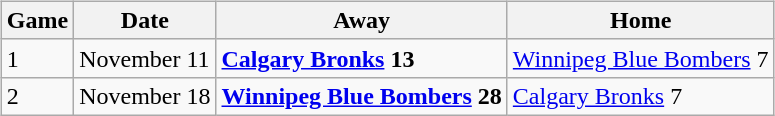<table cellspacing="10">
<tr>
<td valign="top"><br><table class="wikitable">
<tr>
<th>Game</th>
<th>Date</th>
<th>Away</th>
<th>Home</th>
</tr>
<tr>
<td>1</td>
<td>November 11</td>
<td><strong><a href='#'>Calgary Bronks</a> 13</strong></td>
<td><a href='#'>Winnipeg Blue Bombers</a> 7</td>
</tr>
<tr>
<td>2</td>
<td>November 18</td>
<td><strong><a href='#'>Winnipeg Blue Bombers</a> 28</strong></td>
<td><a href='#'>Calgary Bronks</a> 7</td>
</tr>
</table>
</td>
</tr>
</table>
